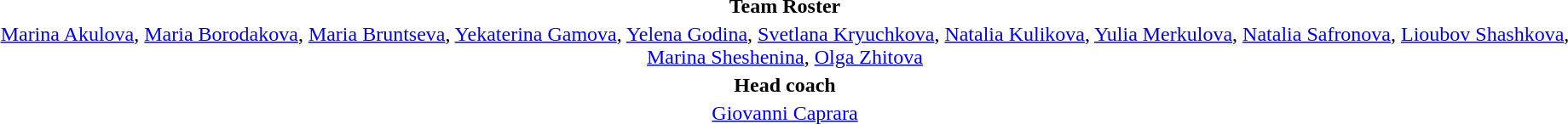<table style="text-align: center; margin-top: 2em; margin-left: auto; margin-right: auto">
<tr>
<td><strong>Team Roster</strong></td>
</tr>
<tr>
<td><a href='#'>Marina Akulova</a>, <a href='#'>Maria Borodakova</a>, <a href='#'>Maria Bruntseva</a>, <a href='#'>Yekaterina Gamova</a>, <a href='#'>Yelena Godina</a>, <a href='#'>Svetlana Kryuchkova</a>, <a href='#'>Natalia Kulikova</a>, <a href='#'>Yulia Merkulova</a>, <a href='#'>Natalia Safronova</a>, <a href='#'>Lioubov Shashkova</a>, <a href='#'>Marina Sheshenina</a>, <a href='#'>Olga Zhitova</a></td>
</tr>
<tr>
<td><strong>Head coach</strong></td>
</tr>
<tr>
<td><a href='#'>Giovanni Caprara</a></td>
</tr>
<tr>
</tr>
</table>
